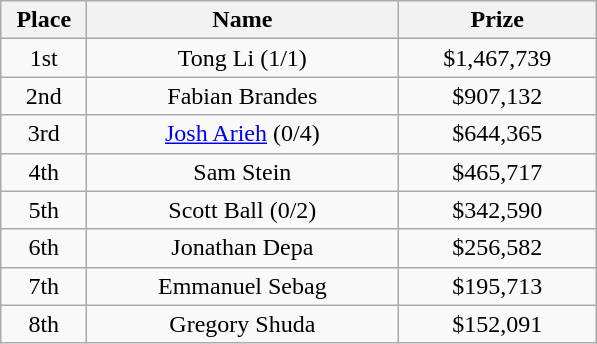<table class="wikitable">
<tr>
<th width="50">Place</th>
<th width="200">Name</th>
<th width="125">Prize</th>
</tr>
<tr>
<td align = "center">1st</td>
<td align = "center"> Tong Li (1/1)</td>
<td align = "center">$1,467,739</td>
</tr>
<tr>
<td align = "center">2nd</td>
<td align = "center"> Fabian Brandes</td>
<td align = "center">$907,132</td>
</tr>
<tr>
<td align = "center">3rd</td>
<td align = "center"> <a href='#'>Josh Arieh</a> (0/4)</td>
<td align = "center">$644,365</td>
</tr>
<tr>
<td align = "center">4th</td>
<td align = "center"> Sam Stein</td>
<td align = "center">$465,717</td>
</tr>
<tr>
<td align = "center">5th</td>
<td align = "center"> Scott Ball (0/2)</td>
<td align = "center">$342,590</td>
</tr>
<tr>
<td align = "center">6th</td>
<td align = "center"> Jonathan Depa</td>
<td align = "center">$256,582</td>
</tr>
<tr>
<td align = "center">7th</td>
<td align = "center"> Emmanuel Sebag</td>
<td align = "center">$195,713</td>
</tr>
<tr>
<td align = "center">8th</td>
<td align = "center"> Gregory Shuda</td>
<td align = "center">$152,091</td>
</tr>
</table>
